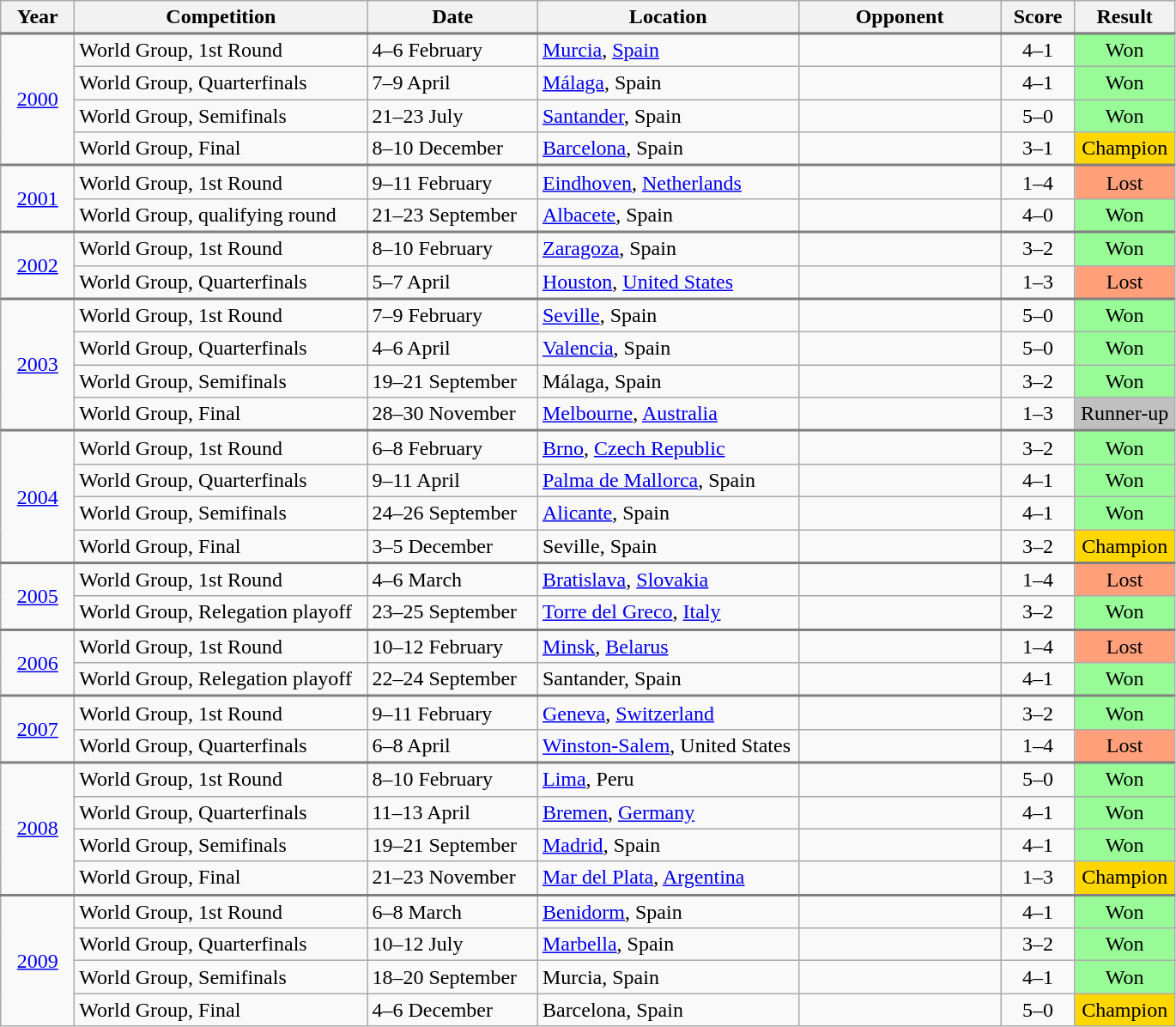<table class="wikitable collapsible collapsed">
<tr>
<th width="50">Year</th>
<th width="220">Competition</th>
<th width="125">Date</th>
<th width="195">Location</th>
<th width="150">Opponent</th>
<th width="50">Score</th>
<th width="70">Result</th>
</tr>
<tr>
</tr>
<tr style="border-top:2px solid gray;">
<td align="center" rowspan="4"><a href='#'>2000</a></td>
<td>World Group, 1st Round</td>
<td>4–6 February</td>
<td><a href='#'>Murcia</a>, <a href='#'>Spain</a></td>
<td></td>
<td align="center">4–1</td>
<td align="center" bgcolor="#98FB98">Won</td>
</tr>
<tr>
<td>World Group, Quarterfinals</td>
<td>7–9 April</td>
<td><a href='#'>Málaga</a>, Spain</td>
<td></td>
<td align="center">4–1</td>
<td align="center" bgcolor="#98FB98">Won</td>
</tr>
<tr>
<td>World Group, Semifinals</td>
<td>21–23 July</td>
<td><a href='#'>Santander</a>, Spain</td>
<td></td>
<td align="center">5–0</td>
<td align="center" bgcolor="#98FB98">Won</td>
</tr>
<tr>
<td>World Group, Final</td>
<td>8–10 December</td>
<td><a href='#'>Barcelona</a>, Spain</td>
<td></td>
<td align="center">3–1</td>
<td align="center" bgcolor="#FFD700">Champion</td>
</tr>
<tr style="border-top:2px solid gray;">
<td align="center" rowspan="2"><a href='#'>2001</a></td>
<td>World Group, 1st Round</td>
<td>9–11 February</td>
<td><a href='#'>Eindhoven</a>, <a href='#'>Netherlands</a></td>
<td></td>
<td align="center">1–4</td>
<td align="center" bgcolor="FFA07A">Lost</td>
</tr>
<tr>
<td>World Group, qualifying round</td>
<td>21–23 September</td>
<td><a href='#'>Albacete</a>, Spain</td>
<td></td>
<td align="center">4–0</td>
<td align="center" bgcolor="#98FB98">Won</td>
</tr>
<tr style="border-top:2px solid gray;">
<td align="center" rowspan="2"><a href='#'>2002</a></td>
<td>World Group, 1st Round</td>
<td>8–10 February</td>
<td><a href='#'>Zaragoza</a>, Spain</td>
<td></td>
<td align="center">3–2</td>
<td align="center" bgcolor="#98FB98">Won</td>
</tr>
<tr>
<td>World Group, Quarterfinals</td>
<td>5–7 April</td>
<td><a href='#'>Houston</a>, <a href='#'>United States</a></td>
<td></td>
<td align="center">1–3</td>
<td align="center" bgcolor="FFA07A">Lost</td>
</tr>
<tr style="border-top:2px solid gray;">
<td align="center" rowspan="4"><a href='#'>2003</a></td>
<td>World Group, 1st Round</td>
<td>7–9 February</td>
<td><a href='#'>Seville</a>, Spain</td>
<td></td>
<td align="center">5–0</td>
<td align="center" bgcolor="#98FB98">Won</td>
</tr>
<tr>
<td>World Group, Quarterfinals</td>
<td>4–6 April</td>
<td><a href='#'>Valencia</a>, Spain</td>
<td></td>
<td align="center">5–0</td>
<td align="center" bgcolor="#98FB98">Won</td>
</tr>
<tr>
<td>World Group, Semifinals</td>
<td>19–21 September</td>
<td>Málaga, Spain</td>
<td></td>
<td align="center">3–2</td>
<td align="center" bgcolor="#98FB98">Won</td>
</tr>
<tr>
<td>World Group, Final</td>
<td>28–30 November</td>
<td><a href='#'>Melbourne</a>, <a href='#'>Australia</a></td>
<td></td>
<td align="center">1–3</td>
<td align="center" bgcolor="silver">Runner-up</td>
</tr>
<tr style="border-top:2px solid gray;">
<td align="center" rowspan="4"><a href='#'>2004</a></td>
<td>World Group, 1st Round</td>
<td>6–8 February</td>
<td><a href='#'>Brno</a>, <a href='#'>Czech Republic</a></td>
<td></td>
<td align="center">3–2</td>
<td align="center" bgcolor="#98FB98">Won</td>
</tr>
<tr>
<td>World Group, Quarterfinals</td>
<td>9–11 April</td>
<td><a href='#'>Palma de Mallorca</a>, Spain</td>
<td></td>
<td align="center">4–1</td>
<td align="center" bgcolor="#98FB98">Won</td>
</tr>
<tr>
<td>World Group, Semifinals</td>
<td>24–26 September</td>
<td><a href='#'>Alicante</a>, Spain</td>
<td></td>
<td align="center">4–1</td>
<td align="center" bgcolor="#98FB98">Won</td>
</tr>
<tr>
<td>World Group, Final</td>
<td>3–5 December</td>
<td>Seville, Spain</td>
<td></td>
<td align="center">3–2</td>
<td align="center" bgcolor="#FFD700">Champion</td>
</tr>
<tr style="border-top:2px solid gray;">
<td align="center" rowspan="2"><a href='#'>2005</a></td>
<td>World Group, 1st Round</td>
<td>4–6 March</td>
<td><a href='#'>Bratislava</a>, <a href='#'>Slovakia</a></td>
<td></td>
<td align="center">1–4</td>
<td align="center" bgcolor="FFA07A">Lost</td>
</tr>
<tr>
<td>World Group, Relegation playoff</td>
<td>23–25 September</td>
<td><a href='#'>Torre del Greco</a>, <a href='#'>Italy</a></td>
<td></td>
<td align="center">3–2</td>
<td align="center" bgcolor="#98FB98">Won</td>
</tr>
<tr style="border-top:2px solid gray;">
<td align="center" rowspan="2"><a href='#'>2006</a></td>
<td>World Group, 1st Round</td>
<td>10–12 February</td>
<td><a href='#'>Minsk</a>, <a href='#'>Belarus</a></td>
<td></td>
<td align="center">1–4</td>
<td align="center" bgcolor="FFA07A">Lost</td>
</tr>
<tr>
<td>World Group, Relegation playoff</td>
<td>22–24 September</td>
<td>Santander, Spain</td>
<td></td>
<td align="center">4–1</td>
<td align="center" bgcolor="#98FB98">Won</td>
</tr>
<tr style="border-top:2px solid gray;">
<td align="center" rowspan="2"><a href='#'>2007</a></td>
<td>World Group, 1st Round</td>
<td>9–11 February</td>
<td><a href='#'>Geneva</a>, <a href='#'>Switzerland</a></td>
<td></td>
<td align="center">3–2</td>
<td align="center" bgcolor="#98FB98">Won</td>
</tr>
<tr>
<td>World Group, Quarterfinals</td>
<td>6–8 April</td>
<td><a href='#'>Winston-Salem</a>, United States</td>
<td></td>
<td align="center">1–4</td>
<td align="center" bgcolor="FFA07A">Lost</td>
</tr>
<tr style="border-top:2px solid gray;">
<td align="center" rowspan="4"><a href='#'>2008</a></td>
<td>World Group, 1st Round</td>
<td>8–10 February</td>
<td><a href='#'>Lima</a>, Peru</td>
<td></td>
<td align="center">5–0</td>
<td align="center" bgcolor="#98FB98">Won</td>
</tr>
<tr>
<td>World Group, Quarterfinals</td>
<td>11–13 April</td>
<td><a href='#'>Bremen</a>, <a href='#'>Germany</a></td>
<td></td>
<td align="center">4–1</td>
<td align="center" bgcolor="#98FB98">Won</td>
</tr>
<tr>
<td>World Group, Semifinals</td>
<td>19–21 September</td>
<td><a href='#'>Madrid</a>, Spain</td>
<td></td>
<td align="center">4–1</td>
<td align="center" bgcolor="#98FB98">Won</td>
</tr>
<tr>
<td>World Group, Final</td>
<td>21–23 November</td>
<td><a href='#'>Mar del Plata</a>, <a href='#'>Argentina</a></td>
<td></td>
<td align="center">1–3</td>
<td align="center" bgcolor="#FFD700">Champion</td>
</tr>
<tr style="border-top:2px solid gray;">
<td align="center" rowspan="4"><a href='#'>2009</a></td>
<td>World Group, 1st Round</td>
<td>6–8 March</td>
<td><a href='#'>Benidorm</a>, Spain</td>
<td></td>
<td align="center">4–1</td>
<td align="center" bgcolor="#98FB98">Won</td>
</tr>
<tr>
<td>World Group, Quarterfinals</td>
<td>10–12 July</td>
<td><a href='#'>Marbella</a>, Spain</td>
<td></td>
<td align="center">3–2</td>
<td align="center" bgcolor="#98FB98">Won</td>
</tr>
<tr>
<td>World Group, Semifinals</td>
<td>18–20 September</td>
<td>Murcia, Spain</td>
<td></td>
<td align="center">4–1</td>
<td align="center" bgcolor="#98FB98">Won</td>
</tr>
<tr>
<td>World Group, Final</td>
<td>4–6 December</td>
<td>Barcelona, Spain</td>
<td></td>
<td align="center">5–0</td>
<td align="center" bgcolor="#FFD700">Champion</td>
</tr>
</table>
